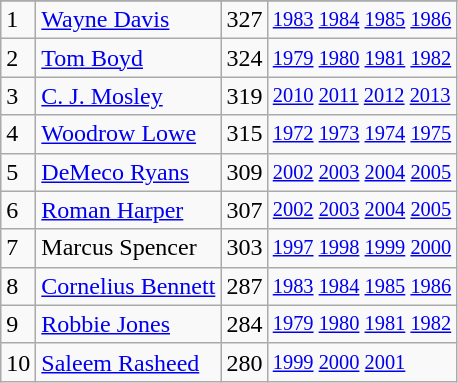<table class="wikitable">
<tr>
</tr>
<tr>
<td>1</td>
<td><a href='#'>Wayne Davis</a></td>
<td>327</td>
<td style="font-size:85%;"><a href='#'>1983</a> <a href='#'>1984</a> <a href='#'>1985</a> <a href='#'>1986</a></td>
</tr>
<tr>
<td>2</td>
<td><a href='#'>Tom Boyd</a></td>
<td>324</td>
<td style="font-size:85%;"><a href='#'>1979</a> <a href='#'>1980</a> <a href='#'>1981</a> <a href='#'>1982</a></td>
</tr>
<tr>
<td>3</td>
<td><a href='#'>C. J. Mosley</a></td>
<td>319</td>
<td style="font-size:85%;"><a href='#'>2010</a> <a href='#'>2011</a> <a href='#'>2012</a> <a href='#'>2013</a></td>
</tr>
<tr>
<td>4</td>
<td><a href='#'>Woodrow Lowe</a></td>
<td>315</td>
<td style="font-size:85%;"><a href='#'>1972</a> <a href='#'>1973</a> <a href='#'>1974</a> <a href='#'>1975</a></td>
</tr>
<tr>
<td>5</td>
<td><a href='#'>DeMeco Ryans</a></td>
<td>309</td>
<td style="font-size:85%;"><a href='#'>2002</a> <a href='#'>2003</a> <a href='#'>2004</a> <a href='#'>2005</a></td>
</tr>
<tr>
<td>6</td>
<td><a href='#'>Roman Harper</a></td>
<td>307</td>
<td style="font-size:85%;"><a href='#'>2002</a> <a href='#'>2003</a> <a href='#'>2004</a> <a href='#'>2005</a></td>
</tr>
<tr>
<td>7</td>
<td>Marcus Spencer</td>
<td>303</td>
<td style="font-size:85%;"><a href='#'>1997</a> <a href='#'>1998</a> <a href='#'>1999</a> <a href='#'>2000</a></td>
</tr>
<tr>
<td>8</td>
<td><a href='#'>Cornelius Bennett</a></td>
<td>287</td>
<td style="font-size:85%;"><a href='#'>1983</a> <a href='#'>1984</a> <a href='#'>1985</a> <a href='#'>1986</a></td>
</tr>
<tr>
<td>9</td>
<td><a href='#'>Robbie Jones</a></td>
<td>284</td>
<td style="font-size:85%;"><a href='#'>1979</a> <a href='#'>1980</a> <a href='#'>1981</a> <a href='#'>1982</a></td>
</tr>
<tr>
<td>10</td>
<td><a href='#'>Saleem Rasheed</a></td>
<td>280</td>
<td style="font-size:85%;"><a href='#'>1999</a> <a href='#'>2000</a> <a href='#'>2001</a></td>
</tr>
</table>
